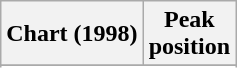<table class="wikitable plainrowheaders">
<tr>
<th>Chart (1998)</th>
<th>Peak<br>position</th>
</tr>
<tr>
</tr>
<tr>
</tr>
</table>
